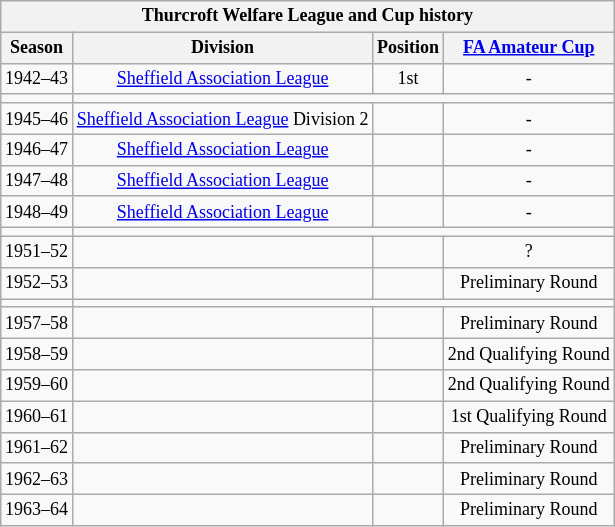<table class="wikitable collapsible" style="text-align:center;font-size:75%">
<tr>
<th colspan="5"><strong>Thurcroft Welfare League and Cup history</strong></th>
</tr>
<tr>
<th>Season</th>
<th>Division</th>
<th>Position</th>
<th><a href='#'>FA Amateur Cup</a></th>
</tr>
<tr>
<td>1942–43</td>
<td><a href='#'>Sheffield Association League</a></td>
<td>1st</td>
<td>-</td>
</tr>
<tr>
<td></td>
</tr>
<tr>
<td>1945–46</td>
<td><a href='#'>Sheffield Association League</a> Division 2</td>
<td></td>
<td>-</td>
</tr>
<tr>
<td>1946–47</td>
<td><a href='#'>Sheffield Association League</a></td>
<td></td>
<td>-</td>
</tr>
<tr>
<td>1947–48</td>
<td><a href='#'>Sheffield Association League</a></td>
<td></td>
<td>-</td>
</tr>
<tr>
<td>1948–49</td>
<td><a href='#'>Sheffield Association League</a></td>
<td></td>
<td>-</td>
</tr>
<tr>
<td></td>
</tr>
<tr>
<td>1951–52</td>
<td></td>
<td></td>
<td>?</td>
</tr>
<tr>
<td>1952–53</td>
<td></td>
<td></td>
<td>Preliminary Round</td>
</tr>
<tr>
<td></td>
</tr>
<tr>
<td>1957–58</td>
<td></td>
<td></td>
<td>Preliminary Round</td>
</tr>
<tr>
<td>1958–59</td>
<td></td>
<td></td>
<td>2nd Qualifying Round</td>
</tr>
<tr>
<td>1959–60</td>
<td></td>
<td></td>
<td>2nd Qualifying Round</td>
</tr>
<tr>
<td>1960–61</td>
<td></td>
<td></td>
<td>1st Qualifying Round</td>
</tr>
<tr>
<td>1961–62</td>
<td></td>
<td></td>
<td>Preliminary Round</td>
</tr>
<tr>
<td>1962–63</td>
<td></td>
<td></td>
<td>Preliminary Round</td>
</tr>
<tr>
<td>1963–64</td>
<td></td>
<td></td>
<td>Preliminary Round</td>
</tr>
</table>
